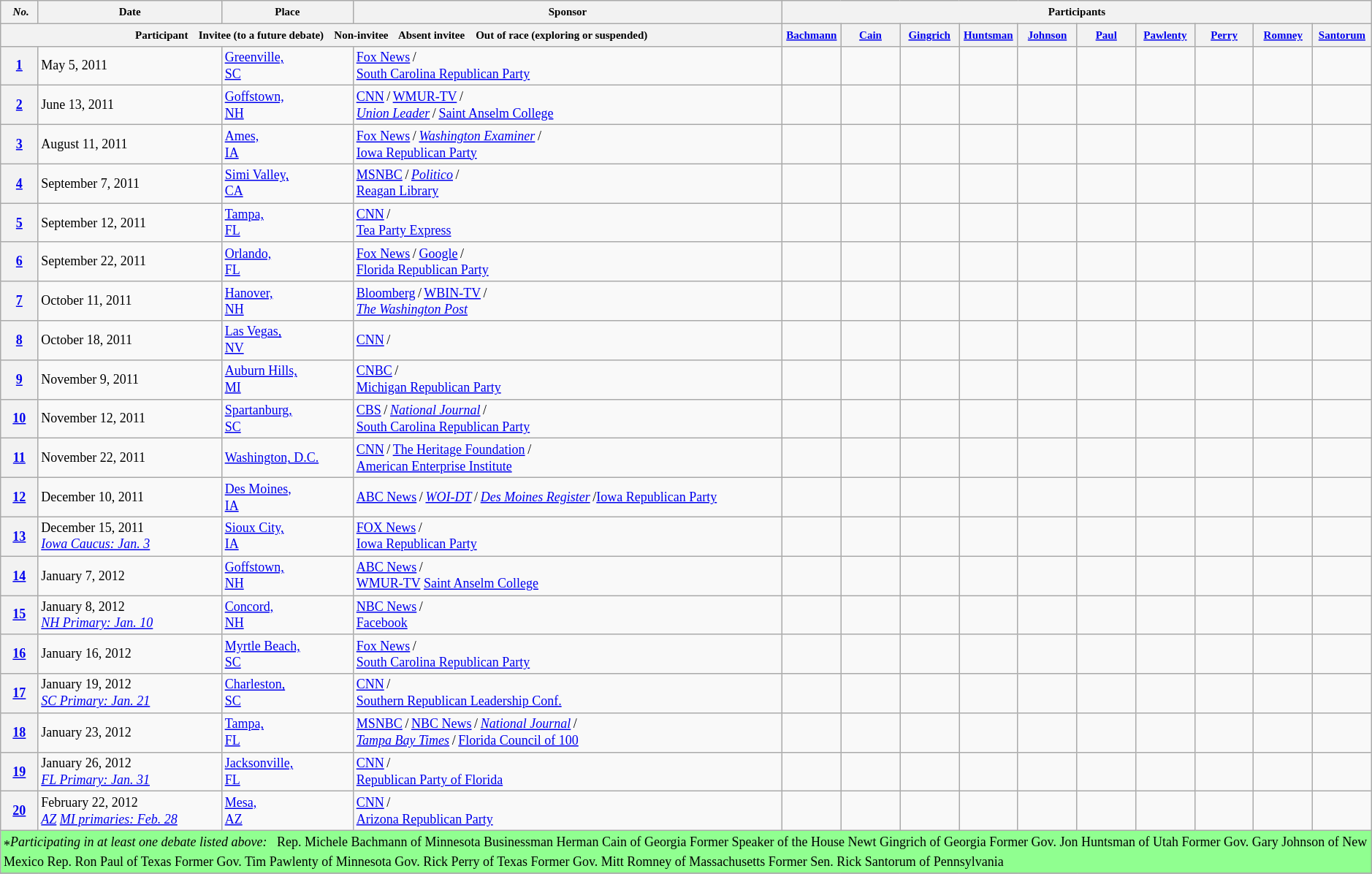<table class="wikitable" style="font-size:75%">
<tr>
<th style="white-space:nowrap;"> <small><em>No.</em></small></th>
<th><small>Date</small></th>
<th><small>Place</small></th>
<th><small>Sponsor</small></th>
<th scope="col" colspan="10"><small>Participants</small></th>
</tr>
<tr>
<th colspan="4"><small> Participant     Invitee (to a future debate)     Non-invitee     Absent invitee     Out of race (exploring or suspended)</small></th>
<th scope="col" style="width:4em;"><small><a href='#'>Bachmann</a></small></th>
<th scope="col" style="width:4em;"><small><a href='#'>Cain</a></small></th>
<th scope="col" style="width:4em;"><small><a href='#'>Gingrich</a></small></th>
<th scope="col" style="width:4em;"><small><a href='#'>Huntsman</a></small></th>
<th scope="col" style="width:4em;"><small><a href='#'>Johnson</a></small></th>
<th scope="col" style="width:4em;"><small><a href='#'>Paul</a></small></th>
<th scope="col" style="width:4em;"><small><a href='#'>Pawlenty</a></small></th>
<th scope="col" style="width:4em;"><small><a href='#'>Perry</a></small></th>
<th scope="col" style="width:4em;"><small><a href='#'>Romney</a></small></th>
<th scope="col" style="width:4em;"><small><a href='#'>Santorum</a></small></th>
</tr>
<tr>
<th><a href='#'>1</a></th>
<td style="white-space:nowrap;">May 5, 2011</td>
<td style="white-space:nowrap;"><a href='#'>Greenville,<br>SC</a></td>
<td style="white-space:nowrap;"><a href='#'>Fox News</a> /<br><a href='#'>South Carolina Republican Party</a></td>
<td></td>
<td></td>
<td></td>
<td></td>
<td></td>
<td></td>
<td></td>
<td></td>
<td></td>
<td></td>
</tr>
<tr>
<th><a href='#'>2</a></th>
<td>June 13, 2011</td>
<td><a href='#'>Goffstown,<br>NH</a></td>
<td><a href='#'>CNN</a> / <a href='#'>WMUR-TV</a> /<br><a href='#'><em>Union Leader</em></a> / <a href='#'>Saint Anselm College</a></td>
<td></td>
<td></td>
<td></td>
<td></td>
<td></td>
<td></td>
<td></td>
<td></td>
<td></td>
<td></td>
</tr>
<tr>
<th><a href='#'>3</a></th>
<td>August 11, 2011</td>
<td><a href='#'>Ames,<br>IA</a></td>
<td><a href='#'>Fox News</a> / <em><a href='#'>Washington Examiner</a></em> /<br><a href='#'>Iowa Republican Party</a></td>
<td></td>
<td></td>
<td></td>
<td></td>
<td></td>
<td></td>
<td></td>
<td></td>
<td></td>
<td></td>
</tr>
<tr>
<th><a href='#'>4</a></th>
<td style="white-space:nowrap;">September 7, 2011</td>
<td><a href='#'>Simi Valley,<br>CA</a></td>
<td><a href='#'>MSNBC</a> / <em><a href='#'>Politico</a></em> /<br><a href='#'>Reagan Library</a></td>
<td></td>
<td></td>
<td></td>
<td></td>
<td></td>
<td></td>
<td></td>
<td></td>
<td></td>
<td></td>
</tr>
<tr>
<th><a href='#'>5</a></th>
<td style="white-space:nowrap;">September 12, 2011</td>
<td><a href='#'>Tampa,<br>FL</a></td>
<td><a href='#'>CNN</a> / <br><a href='#'>Tea Party Express</a></td>
<td></td>
<td></td>
<td></td>
<td></td>
<td></td>
<td></td>
<td></td>
<td></td>
<td></td>
<td></td>
</tr>
<tr>
<th><a href='#'>6</a></th>
<td style="white-space:nowrap;">September 22, 2011</td>
<td><a href='#'>Orlando,<br>FL</a></td>
<td><a href='#'>Fox News</a> / <a href='#'>Google</a> / <br><a href='#'>Florida Republican Party</a></td>
<td></td>
<td></td>
<td></td>
<td></td>
<td></td>
<td></td>
<td></td>
<td></td>
<td></td>
<td></td>
</tr>
<tr>
<th><a href='#'>7</a></th>
<td>October 11, 2011</td>
<td><a href='#'>Hanover,<br>NH</a></td>
<td><a href='#'>Bloomberg</a> / <a href='#'>WBIN-TV</a> / <br> <em><a href='#'>The Washington Post</a></em></td>
<td></td>
<td></td>
<td></td>
<td></td>
<td></td>
<td></td>
<td></td>
<td></td>
<td></td>
<td></td>
</tr>
<tr>
<th><a href='#'>8</a></th>
<td>October 18, 2011</td>
<td><a href='#'>Las Vegas,<br>NV</a></td>
<td ! style="white-space:nowrap;"><a href='#'>CNN</a> / <br></td>
<td></td>
<td></td>
<td></td>
<td></td>
<td></td>
<td></td>
<td></td>
<td></td>
<td></td>
<td></td>
</tr>
<tr>
<th><a href='#'>9</a></th>
<td>November 9, 2011</td>
<td><a href='#'>Auburn Hills,<br>MI</a></td>
<td><a href='#'>CNBC</a> /<br><a href='#'>Michigan Republican Party</a></td>
<td></td>
<td></td>
<td></td>
<td></td>
<td></td>
<td></td>
<td></td>
<td></td>
<td></td>
<td></td>
</tr>
<tr>
<th><a href='#'>10</a></th>
<td>November 12, 2011</td>
<td><a href='#'>Spartanburg,<br>SC</a></td>
<td><a href='#'>CBS</a> / <em><a href='#'>National Journal</a></em> / <br><a href='#'>South Carolina Republican Party</a></td>
<td></td>
<td></td>
<td></td>
<td></td>
<td></td>
<td></td>
<td></td>
<td></td>
<td></td>
<td></td>
</tr>
<tr>
<th><a href='#'>11</a></th>
<td>November 22, 2011</td>
<td><a href='#'>Washington, D.C.</a></td>
<td><a href='#'>CNN</a> / <a href='#'>The Heritage Foundation</a> /<br><a href='#'>American Enterprise Institute</a></td>
<td></td>
<td></td>
<td></td>
<td></td>
<td></td>
<td></td>
<td></td>
<td></td>
<td></td>
<td></td>
</tr>
<tr>
<th><a href='#'>12</a></th>
<td>December 10, 2011</td>
<td><a href='#'>Des Moines,<br>IA</a></td>
<td><a href='#'>ABC News</a> / <em><a href='#'>WOI-DT</a></em> / <em><a href='#'>Des Moines Register</a></em> /<a href='#'>Iowa Republican Party</a></td>
<td></td>
<td></td>
<td></td>
<td></td>
<td></td>
<td></td>
<td></td>
<td></td>
<td></td>
<td></td>
</tr>
<tr>
<th><a href='#'>13</a></th>
<td>December 15, 2011<div><span><a href='#'><span><em>Iowa Caucus: Jan. 3</em></span></a></span></div></td>
<td><a href='#'>Sioux City,<br>IA</a></td>
<td><a href='#'>FOX News</a> /<br><a href='#'>Iowa Republican Party</a></td>
<td></td>
<td></td>
<td></td>
<td></td>
<td></td>
<td></td>
<td></td>
<td></td>
<td></td>
<td></td>
</tr>
<tr>
<th><a href='#'>14</a></th>
<td>January 7, 2012</td>
<td><a href='#'>Goffstown,<br>NH</a></td>
<td><a href='#'>ABC News</a> /<br><a href='#'>WMUR-TV</a> <a href='#'>Saint Anselm College</a></td>
<td></td>
<td></td>
<td></td>
<td></td>
<td></td>
<td></td>
<td></td>
<td></td>
<td></td>
<td></td>
</tr>
<tr>
<th><a href='#'>15</a></th>
<td>January 8, 2012<div><span><a href='#'><span><em>NH Primary: Jan. 10</em></span></a></span></div></td>
<td><a href='#'>Concord,<br>NH</a></td>
<td><a href='#'>NBC News</a> /<br><a href='#'>Facebook</a></td>
<td></td>
<td></td>
<td></td>
<td></td>
<td></td>
<td></td>
<td></td>
<td></td>
<td></td>
<td></td>
</tr>
<tr>
<th><a href='#'>16</a></th>
<td>January 16, 2012</td>
<td style="white-space:nowrap;"><a href='#'>Myrtle Beach,<br>SC</a></td>
<td><a href='#'>Fox News</a> /<br><a href='#'>South Carolina Republican Party</a></td>
<td></td>
<td></td>
<td></td>
<td></td>
<td></td>
<td></td>
<td></td>
<td></td>
<td></td>
<td></td>
</tr>
<tr>
<th><a href='#'>17</a></th>
<td>January 19, 2012<div><span><a href='#'><span><em>SC Primary: Jan. 21</em></span></a></span></div></td>
<td><a href='#'>Charleston,<br>SC</a></td>
<td ! style="white-space:nowrap;"><a href='#'>CNN</a> / <br> <a href='#'>Southern Republican Leadership Conf.</a></td>
<td></td>
<td></td>
<td></td>
<td></td>
<td></td>
<td></td>
<td></td>
<td></td>
<td></td>
<td></td>
</tr>
<tr>
<th><a href='#'>18</a></th>
<td>January 23, 2012</td>
<td><a href='#'>Tampa,<br>FL</a></td>
<td style="white-space:nowrap;"><a href='#'>MSNBC</a> / <a href='#'>NBC News</a> / <em><a href='#'>National Journal</a></em> /<br><em><a href='#'>Tampa Bay Times</a></em> / <a href='#'>Florida Council of 100</a></td>
<td></td>
<td></td>
<td></td>
<td></td>
<td></td>
<td></td>
<td></td>
<td></td>
<td></td>
<td></td>
</tr>
<tr>
<th><a href='#'>19</a></th>
<td>January 26, 2012<div><span><a href='#'><span><em>FL Primary: Jan. 31</em></span></a></span></div></td>
<td><a href='#'>Jacksonville,<br>FL</a></td>
<td><a href='#'>CNN</a> /<br><a href='#'>Republican Party of Florida</a></td>
<td></td>
<td></td>
<td></td>
<td></td>
<td></td>
<td></td>
<td></td>
<td></td>
<td></td>
<td></td>
</tr>
<tr>
<th> <a href='#'>20</a></th>
<td>February 22, 2012<div><a href='#'><span><em>AZ</em></span></a> <a href='#'><span><em>MI primaries: Feb. 28</em></span></a></div></td>
<td><a href='#'>Mesa,<br>AZ</a></td>
<td><a href='#'>CNN</a> /<br><a href='#'>Arizona Republican Party</a></td>
<td></td>
<td></td>
<td></td>
<td></td>
<td></td>
<td></td>
<td></td>
<td></td>
<td></td>
<td></td>
</tr>
<tr>
<td colspan="16" style="background: #90ff90; color: black; vertical-align: top; text-align: left;" class="table-no"><sub><big>*</big></sub><em>Participating in at least one debate listed above:</em>   Rep. Michele Bachmann of Minnesota Businessman Herman Cain of Georgia Former Speaker of the House Newt Gingrich of Georgia Former Gov. Jon Huntsman of Utah Former Gov. Gary Johnson of New Mexico Rep. Ron Paul of Texas Former Gov. Tim Pawlenty of Minnesota Gov. Rick Perry of Texas Former Gov. Mitt Romney of Massachusetts Former Sen. Rick Santorum of Pennsylvania</td>
</tr>
<tr>
</tr>
</table>
